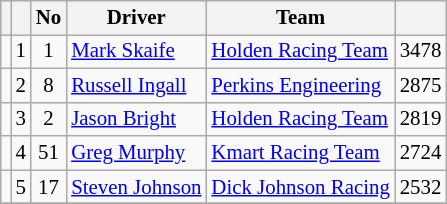<table class="wikitable" style="font-size:87%;">
<tr>
<th></th>
<th></th>
<th>No</th>
<th>Driver</th>
<th>Team</th>
<th></th>
</tr>
<tr>
<td align="left"></td>
<td align="center">1</td>
<td align="center">1</td>
<td> <a href='#'>Mark Skaife</a></td>
<td><a href='#'>Holden Racing Team</a></td>
<td align="left">3478</td>
</tr>
<tr>
<td align="left"></td>
<td align="center">2</td>
<td align="center">8</td>
<td> <a href='#'>Russell Ingall</a></td>
<td><a href='#'>Perkins Engineering</a></td>
<td align="left">2875</td>
</tr>
<tr>
<td align="left"></td>
<td align="center">3</td>
<td align="center">2</td>
<td> <a href='#'>Jason Bright</a></td>
<td><a href='#'>Holden Racing Team</a></td>
<td align="left">2819</td>
</tr>
<tr>
<td align="left"></td>
<td align="center">4</td>
<td align="center">51</td>
<td> <a href='#'>Greg Murphy</a></td>
<td><a href='#'>Kmart Racing Team</a></td>
<td align="left">2724</td>
</tr>
<tr>
<td align="left"></td>
<td align="center">5</td>
<td align="center">17</td>
<td> <a href='#'>Steven Johnson</a></td>
<td><a href='#'>Dick Johnson Racing</a></td>
<td align="left">2532</td>
</tr>
<tr>
</tr>
</table>
